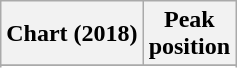<table class="wikitable plainrowheaders" style="text-align:center">
<tr>
<th scope="col">Chart (2018)</th>
<th scope="col">Peak<br>position</th>
</tr>
<tr>
</tr>
<tr>
</tr>
</table>
